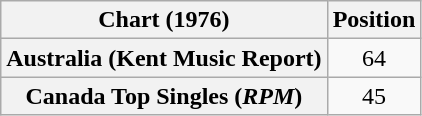<table class="wikitable plainrowheaders" style="text-align:center">
<tr>
<th>Chart (1976)</th>
<th>Position</th>
</tr>
<tr>
<th scope="row">Australia (Kent Music Report)</th>
<td>64</td>
</tr>
<tr>
<th scope="row">Canada Top Singles (<em>RPM</em>)</th>
<td>45</td>
</tr>
</table>
